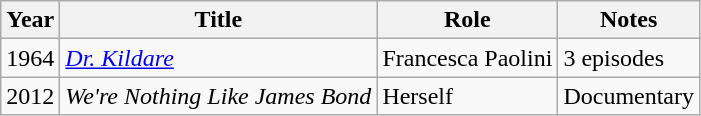<table class="wikitable sortable">
<tr>
<th>Year</th>
<th>Title</th>
<th>Role</th>
<th>Notes</th>
</tr>
<tr>
<td>1964</td>
<td><em><a href='#'>Dr. Kildare</a></em></td>
<td>Francesca Paolini</td>
<td>3 episodes</td>
</tr>
<tr>
<td>2012</td>
<td><em>We're Nothing Like James Bond</em></td>
<td>Herself</td>
<td>Documentary</td>
</tr>
</table>
